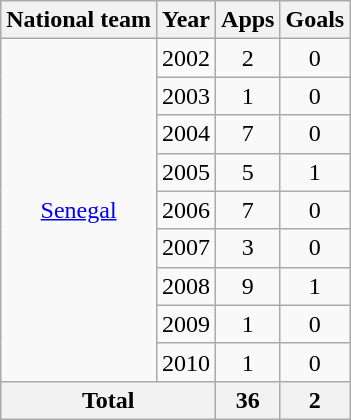<table class=wikitable style="text-align: center">
<tr>
<th>National team</th>
<th>Year</th>
<th>Apps</th>
<th>Goals</th>
</tr>
<tr>
<td rowspan=9><a href='#'>Senegal</a></td>
<td>2002</td>
<td>2</td>
<td>0</td>
</tr>
<tr>
<td>2003</td>
<td>1</td>
<td>0</td>
</tr>
<tr>
<td>2004</td>
<td>7</td>
<td>0</td>
</tr>
<tr>
<td>2005</td>
<td>5</td>
<td>1</td>
</tr>
<tr>
<td>2006</td>
<td>7</td>
<td>0</td>
</tr>
<tr>
<td>2007</td>
<td>3</td>
<td>0</td>
</tr>
<tr>
<td>2008</td>
<td>9</td>
<td>1</td>
</tr>
<tr>
<td>2009</td>
<td>1</td>
<td>0</td>
</tr>
<tr>
<td>2010</td>
<td>1</td>
<td>0</td>
</tr>
<tr>
<th colspan=2>Total</th>
<th>36</th>
<th>2</th>
</tr>
</table>
